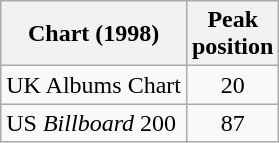<table class="wikitable">
<tr>
<th>Chart (1998)</th>
<th>Peak<br>position</th>
</tr>
<tr>
<td>UK Albums Chart</td>
<td align="center">20</td>
</tr>
<tr>
<td>US <em>Billboard</em> 200</td>
<td align="center">87</td>
</tr>
</table>
